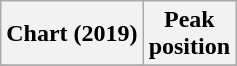<table class="wikitable sortable plainrowheaders" style="text-align:center">
<tr>
<th scope="col">Chart (2019)</th>
<th scope="col">Peak<br> position</th>
</tr>
<tr>
</tr>
</table>
